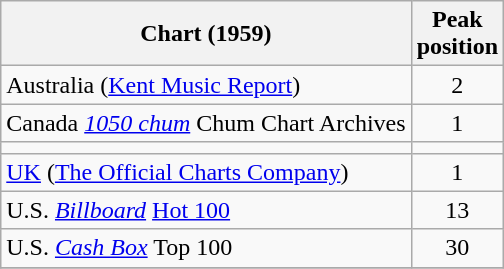<table class="wikitable sortable">
<tr>
<th align="left">Chart (1959)</th>
<th align="left">Peak<br>position</th>
</tr>
<tr>
<td>Australia (<a href='#'>Kent Music Report</a>)</td>
<td style="text-align:center;">2</td>
</tr>
<tr>
<td>Canada <em><a href='#'>1050 chum</a></em> Chum Chart Archives</td>
<td style="text-align:center;">1</td>
</tr>
<tr>
<td></td>
</tr>
<tr>
<td><a href='#'>UK</a> (<a href='#'>The Official Charts Company</a>)</td>
<td style="text-align:center;">1</td>
</tr>
<tr>
<td>U.S. <em><a href='#'>Billboard</a></em> <a href='#'>Hot 100</a></td>
<td style="text-align:center;">13</td>
</tr>
<tr>
<td>U.S. <em><a href='#'>Cash Box</a></em> Top 100</td>
<td style="text-align:center;">30</td>
</tr>
<tr>
</tr>
</table>
